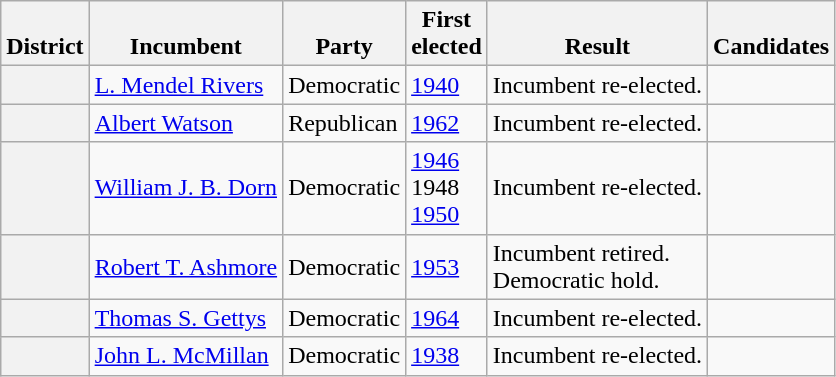<table class=wikitable>
<tr valign=bottom>
<th>District</th>
<th>Incumbent</th>
<th>Party</th>
<th>First<br>elected</th>
<th>Result</th>
<th>Candidates</th>
</tr>
<tr>
<th></th>
<td><a href='#'>L. Mendel Rivers</a></td>
<td>Democratic</td>
<td><a href='#'>1940</a></td>
<td>Incumbent re-elected.</td>
<td nowrap></td>
</tr>
<tr>
<th></th>
<td><a href='#'>Albert Watson</a></td>
<td>Republican</td>
<td><a href='#'>1962</a></td>
<td>Incumbent re-elected.</td>
<td nowrap></td>
</tr>
<tr>
<th></th>
<td><a href='#'>William J. B. Dorn</a></td>
<td>Democratic</td>
<td><a href='#'>1946</a><br>1948 <br><a href='#'>1950</a></td>
<td>Incumbent re-elected.</td>
<td nowrap></td>
</tr>
<tr>
<th></th>
<td><a href='#'>Robert T. Ashmore</a></td>
<td>Democratic</td>
<td><a href='#'>1953</a></td>
<td>Incumbent retired.<br>Democratic hold.</td>
<td nowrap></td>
</tr>
<tr>
<th></th>
<td><a href='#'>Thomas S. Gettys</a></td>
<td>Democratic</td>
<td><a href='#'>1964</a></td>
<td>Incumbent re-elected.</td>
<td nowrap></td>
</tr>
<tr>
<th></th>
<td><a href='#'>John L. McMillan</a></td>
<td>Democratic</td>
<td><a href='#'>1938</a></td>
<td>Incumbent re-elected.</td>
<td nowrap></td>
</tr>
</table>
